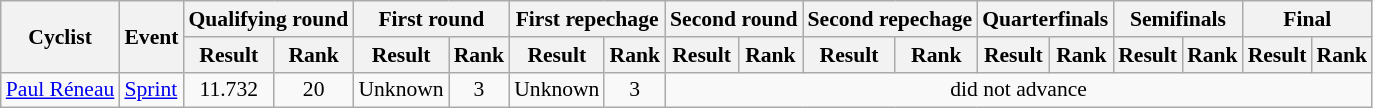<table class=wikitable style="font-size:90%">
<tr>
<th rowspan=2>Cyclist</th>
<th rowspan=2>Event</th>
<th colspan=2>Qualifying round</th>
<th colspan=2>First round</th>
<th colspan=2>First repechage</th>
<th colspan=2>Second round</th>
<th colspan=2>Second repechage</th>
<th colspan=2>Quarterfinals</th>
<th colspan=2>Semifinals</th>
<th colspan=2>Final</th>
</tr>
<tr>
<th>Result</th>
<th>Rank</th>
<th>Result</th>
<th>Rank</th>
<th>Result</th>
<th>Rank</th>
<th>Result</th>
<th>Rank</th>
<th>Result</th>
<th>Rank</th>
<th>Result</th>
<th>Rank</th>
<th>Result</th>
<th>Rank</th>
<th>Result</th>
<th>Rank</th>
</tr>
<tr>
<td><a href='#'>Paul Réneau</a></td>
<td><a href='#'>Sprint</a></td>
<td align=center>11.732</td>
<td align=center>20</td>
<td align=center>Unknown</td>
<td align=center>3</td>
<td align=center>Unknown</td>
<td align=center>3</td>
<td align=center colspan=10>did not advance</td>
</tr>
</table>
